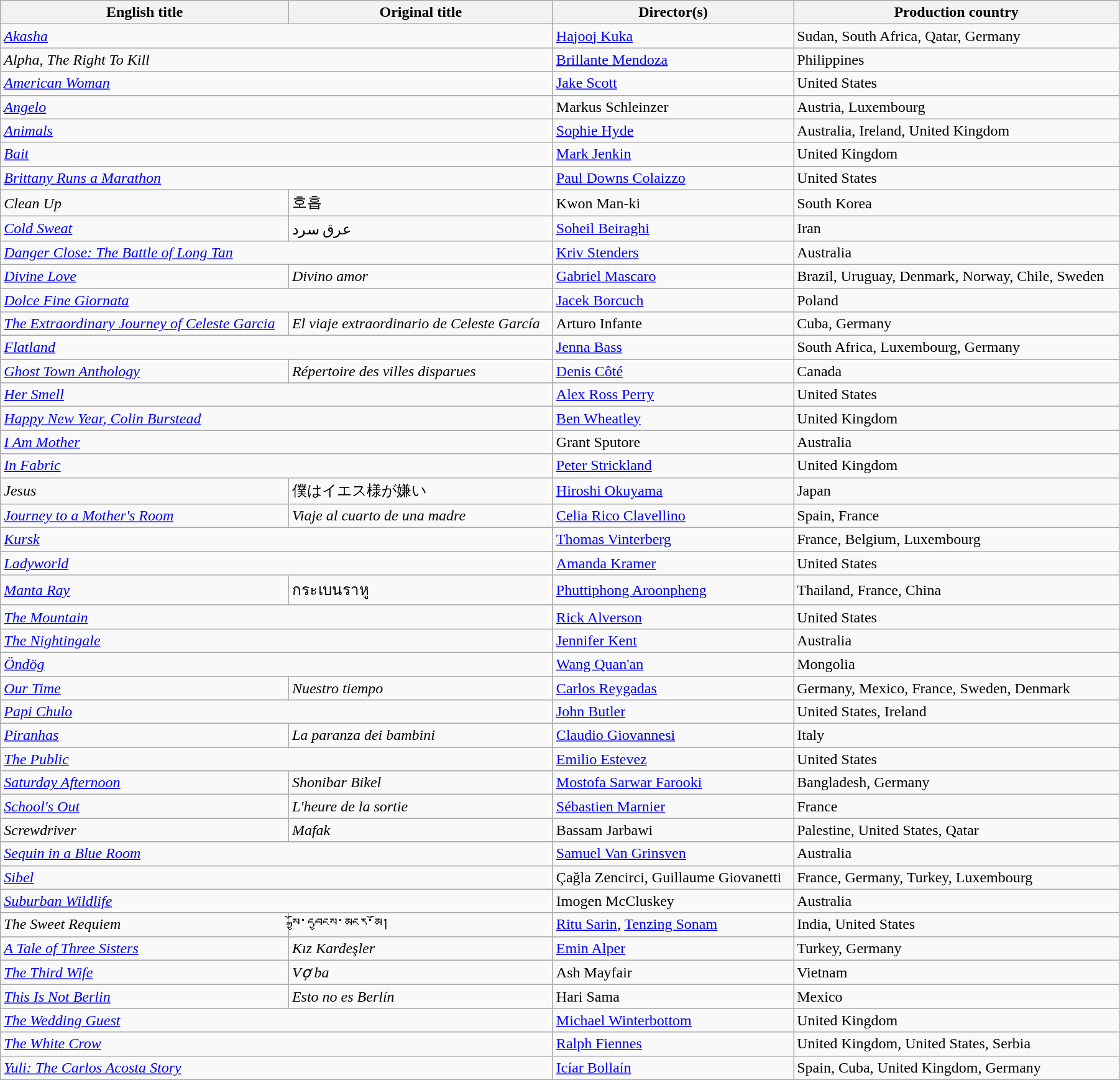<table class="wikitable" style="width:95%; margin-bottom:2px">
<tr>
<th>English title</th>
<th>Original title</th>
<th>Director(s)</th>
<th>Production country</th>
</tr>
<tr>
<td colspan="2"><em><a href='#'>Akasha</a></em></td>
<td><a href='#'>Hajooj Kuka</a></td>
<td>Sudan, South Africa, Qatar, Germany</td>
</tr>
<tr>
<td colspan="2"><em>Alpha, The Right To Kill</em></td>
<td><a href='#'>Brillante Mendoza</a></td>
<td>Philippines</td>
</tr>
<tr>
<td colspan="2"><em><a href='#'>American Woman</a></em></td>
<td><a href='#'>Jake Scott</a></td>
<td>United States</td>
</tr>
<tr>
<td colspan="2"><em><a href='#'>Angelo</a></em></td>
<td>Markus Schleinzer</td>
<td>Austria, Luxembourg</td>
</tr>
<tr>
<td colspan="2"><em><a href='#'>Animals</a></em></td>
<td><a href='#'>Sophie Hyde</a></td>
<td>Australia, Ireland, United Kingdom</td>
</tr>
<tr>
<td colspan="2"><em><a href='#'>Bait</a></em></td>
<td><a href='#'>Mark Jenkin</a></td>
<td>United Kingdom</td>
</tr>
<tr>
<td colspan="2"><em><a href='#'>Brittany Runs a Marathon</a></em></td>
<td><a href='#'>Paul Downs Colaizzo</a></td>
<td>United States</td>
</tr>
<tr>
<td><em>Clean Up</em></td>
<td>호흡</td>
<td>Kwon Man-ki</td>
<td>South Korea</td>
</tr>
<tr>
<td><em><a href='#'>Cold Sweat</a></em></td>
<td>عرق سرد</td>
<td><a href='#'>Soheil Beiraghi</a></td>
<td>Iran</td>
</tr>
<tr>
<td colspan="2"><em><a href='#'>Danger Close: The Battle of Long Tan</a></em></td>
<td><a href='#'>Kriv Stenders</a></td>
<td>Australia</td>
</tr>
<tr>
<td><em><a href='#'>Divine Love</a></em></td>
<td><em>Divino amor</em></td>
<td><a href='#'>Gabriel Mascaro</a></td>
<td>Brazil, Uruguay, Denmark, Norway, Chile, Sweden</td>
</tr>
<tr>
<td colspan="2"><em><a href='#'>Dolce Fine Giornata</a></em></td>
<td><a href='#'>Jacek Borcuch</a></td>
<td>Poland</td>
</tr>
<tr>
<td><em><a href='#'>The Extraordinary Journey of Celeste Garcia</a></em></td>
<td><em>El viaje extraordinario de Celeste García</em></td>
<td>Arturo Infante</td>
<td>Cuba, Germany</td>
</tr>
<tr>
<td colspan="2"><em><a href='#'>Flatland</a></em></td>
<td><a href='#'>Jenna Bass</a></td>
<td>South Africa, Luxembourg, Germany</td>
</tr>
<tr>
<td><em><a href='#'>Ghost Town Anthology</a></em></td>
<td><em>Répertoire des villes disparues</em></td>
<td><a href='#'>Denis Côté</a></td>
<td>Canada</td>
</tr>
<tr>
<td colspan="2"><em><a href='#'>Her Smell</a></em></td>
<td><a href='#'>Alex Ross Perry</a></td>
<td>United States</td>
</tr>
<tr>
<td colspan="2"><em><a href='#'>Happy New Year, Colin Burstead</a></em></td>
<td><a href='#'>Ben Wheatley</a></td>
<td>United Kingdom</td>
</tr>
<tr>
<td colspan="2"><em><a href='#'>I Am Mother</a></em></td>
<td>Grant Sputore</td>
<td>Australia</td>
</tr>
<tr>
<td colspan="2"><em><a href='#'>In Fabric</a></em></td>
<td><a href='#'>Peter Strickland</a></td>
<td>United Kingdom</td>
</tr>
<tr>
<td><em>Jesus</em></td>
<td>僕はイエス様が嫌い</td>
<td><a href='#'>Hiroshi Okuyama</a></td>
<td>Japan</td>
</tr>
<tr>
<td><em><a href='#'>Journey to a Mother's Room</a></em></td>
<td><em>Viaje al cuarto de una madre</em></td>
<td><a href='#'>Celia Rico Clavellino</a></td>
<td>Spain, France</td>
</tr>
<tr>
<td colspan="2"><em><a href='#'>Kursk</a></em></td>
<td><a href='#'>Thomas Vinterberg</a></td>
<td>France, Belgium, Luxembourg</td>
</tr>
<tr>
<td colspan="2"><em><a href='#'>Ladyworld</a></em></td>
<td><a href='#'>Amanda Kramer</a></td>
<td>United States</td>
</tr>
<tr>
<td><em><a href='#'>Manta Ray</a></em></td>
<td>กระเบนราหู</td>
<td><a href='#'>Phuttiphong Aroonpheng</a></td>
<td>Thailand, France, China</td>
</tr>
<tr>
<td colspan="2"><em><a href='#'>The Mountain</a></em></td>
<td><a href='#'>Rick Alverson</a></td>
<td>United States</td>
</tr>
<tr>
<td colspan="2"><em><a href='#'>The Nightingale</a></em></td>
<td><a href='#'>Jennifer Kent</a></td>
<td>Australia</td>
</tr>
<tr>
<td colspan="2"><em><a href='#'>Öndög</a></em></td>
<td><a href='#'>Wang Quan'an</a></td>
<td>Mongolia</td>
</tr>
<tr>
<td><em><a href='#'>Our Time</a></em></td>
<td><em>Nuestro tiempo</em></td>
<td><a href='#'>Carlos Reygadas</a></td>
<td>Germany, Mexico, France, Sweden, Denmark</td>
</tr>
<tr>
<td colspan="2"><em><a href='#'>Papi Chulo</a></em></td>
<td><a href='#'>John Butler</a></td>
<td>United States, Ireland</td>
</tr>
<tr>
<td><em><a href='#'>Piranhas</a></em></td>
<td><em>La paranza dei bambini</em></td>
<td><a href='#'>Claudio Giovannesi</a></td>
<td>Italy</td>
</tr>
<tr>
<td colspan="2"><em><a href='#'>The Public</a></em></td>
<td><a href='#'>Emilio Estevez</a></td>
<td>United States</td>
</tr>
<tr>
<td><em><a href='#'>Saturday Afternoon</a></em></td>
<td><em>Shonibar Bikel</em></td>
<td><a href='#'>Mostofa Sarwar Farooki</a></td>
<td>Bangladesh, Germany</td>
</tr>
<tr>
<td><em><a href='#'>School's Out</a></em></td>
<td><em>L'heure de la sortie</em></td>
<td><a href='#'>Sébastien Marnier</a></td>
<td>France</td>
</tr>
<tr>
<td><em>Screwdriver</em></td>
<td><em>Mafak</em></td>
<td>Bassam Jarbawi</td>
<td>Palestine, United States, Qatar</td>
</tr>
<tr>
<td colspan="2"><em><a href='#'>Sequin in a Blue Room</a></em></td>
<td><a href='#'>Samuel Van Grinsven</a></td>
<td>Australia</td>
</tr>
<tr>
<td colspan="2"><em><a href='#'>Sibel</a></em></td>
<td>Çağla Zencirci, Guillaume Giovanetti</td>
<td>France, Germany, Turkey, Luxembourg</td>
</tr>
<tr>
<td colspan="2"><em><a href='#'>Suburban Wildlife</a></em></td>
<td>Imogen McCluskey</td>
<td>Australia</td>
</tr>
<tr>
<td><em>The Sweet Requiem</em></td>
<td>སྐྱོ་དབྱངས་མངར་མོ།</td>
<td><a href='#'>Ritu Sarin</a>, <a href='#'>Tenzing Sonam</a></td>
<td>India, United States</td>
</tr>
<tr>
<td><em><a href='#'>A Tale of Three Sisters</a></em></td>
<td><em>Kız Kardeşler</em></td>
<td><a href='#'>Emin Alper</a></td>
<td>Turkey, Germany</td>
</tr>
<tr>
<td><em><a href='#'>The Third Wife</a></em></td>
<td><em>Vợ ba</em></td>
<td>Ash Mayfair</td>
<td>Vietnam</td>
</tr>
<tr>
<td><em><a href='#'>This Is Not Berlin</a></em></td>
<td><em>Esto no es Berlín</em></td>
<td>Hari Sama</td>
<td>Mexico</td>
</tr>
<tr>
<td colspan="2"><em><a href='#'>The Wedding Guest</a></em></td>
<td><a href='#'>Michael Winterbottom</a></td>
<td>United Kingdom</td>
</tr>
<tr>
<td colspan="2"><em><a href='#'>The White Crow</a></em></td>
<td><a href='#'>Ralph Fiennes</a></td>
<td>United Kingdom, United States, Serbia</td>
</tr>
<tr>
<td colspan="2"><em><a href='#'>Yuli: The Carlos Acosta Story</a></em></td>
<td><a href='#'>Icíar Bollaín</a></td>
<td>Spain, Cuba, United Kingdom, Germany</td>
</tr>
</table>
